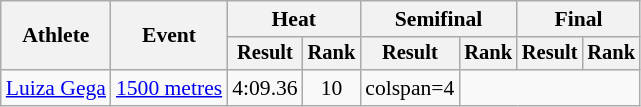<table class="wikitable" style="font-size:90%">
<tr>
<th rowspan="2">Athlete</th>
<th rowspan="2">Event</th>
<th colspan="2">Heat</th>
<th colspan="2">Semifinal</th>
<th colspan="2">Final</th>
</tr>
<tr style="font-size:95%">
<th>Result</th>
<th>Rank</th>
<th>Result</th>
<th>Rank</th>
<th>Result</th>
<th>Rank</th>
</tr>
<tr style=text-align:center>
<td style=text-align:left><a href='#'>Luiza Gega</a></td>
<td style=text-align:left><a href='#'>1500 metres</a></td>
<td>4:09.36</td>
<td>10</td>
<td>colspan=4 </td>
</tr>
</table>
